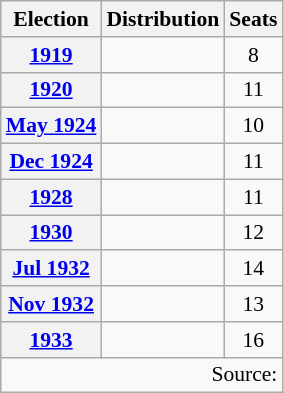<table class=wikitable style="font-size:90%; text-align:center">
<tr>
<th>Election</th>
<th>Distribution</th>
<th>Seats</th>
</tr>
<tr>
<th><a href='#'>1919</a></th>
<td align=left>       </td>
<td>8</td>
</tr>
<tr>
<th><a href='#'>1920</a></th>
<td align=left>          </td>
<td>11</td>
</tr>
<tr>
<th><a href='#'>May 1924</a></th>
<td align=left>         </td>
<td>10</td>
</tr>
<tr>
<th><a href='#'>Dec 1924</a></th>
<td align=left>          </td>
<td>11</td>
</tr>
<tr>
<th><a href='#'>1928</a></th>
<td align=left>          </td>
<td>11</td>
</tr>
<tr>
<th><a href='#'>1930</a></th>
<td align=left>           </td>
<td>12</td>
</tr>
<tr>
<th><a href='#'>Jul 1932</a></th>
<td align=left>             </td>
<td>14</td>
</tr>
<tr>
<th><a href='#'>Nov 1932</a></th>
<td align=left>            </td>
<td>13</td>
</tr>
<tr>
<th><a href='#'>1933</a></th>
<td align=left>               </td>
<td>16</td>
</tr>
<tr>
<td colspan=3 align=right>Source: </td>
</tr>
</table>
